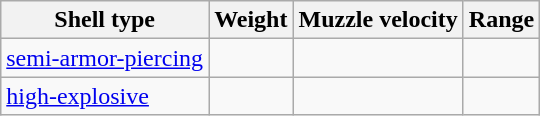<table class="wikitable" border="1">
<tr>
<th>Shell type</th>
<th>Weight</th>
<th>Muzzle velocity</th>
<th>Range</th>
</tr>
<tr>
<td><a href='#'>semi-armor-piercing</a></td>
<td></td>
<td></td>
<td></td>
</tr>
<tr>
<td><a href='#'>high-explosive</a></td>
<td></td>
<td></td>
<td></td>
</tr>
</table>
